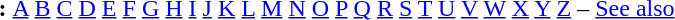<table id="toc" border="0">
<tr>
<th>:</th>
<td><a href='#'>A</a> <a href='#'>B</a> <a href='#'>C</a> <a href='#'>D</a> <a href='#'>E</a> <a href='#'>F</a> <a href='#'>G</a> <a href='#'>H</a> <a href='#'>I</a> <a href='#'>J</a> <a href='#'>K</a> <a href='#'>L</a> <a href='#'>M</a> <a href='#'>N</a> <a href='#'>O</a> <a href='#'>P</a> <a href='#'>Q</a> <a href='#'>R</a> <a href='#'>S</a> <a href='#'>T</a> <a href='#'>U</a> <a href='#'>V</a> <a href='#'>W</a> <a href='#'>X</a> <a href='#'>Y</a> <a href='#'>Z</a> – <a href='#'>See also</a></td>
</tr>
</table>
